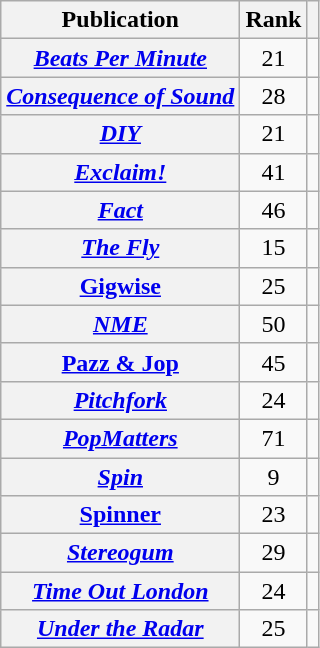<table class="wikitable sortable plainrowheaders">
<tr>
<th scope="col">Publication</th>
<th scope="col">Rank</th>
<th scope="col" class="unsortable"></th>
</tr>
<tr>
<th scope="row"><em><a href='#'>Beats Per Minute</a></em></th>
<td align=center>21</td>
<td align=center></td>
</tr>
<tr>
<th scope="row"><em><a href='#'>Consequence of Sound</a></em></th>
<td align=center>28</td>
<td align=center></td>
</tr>
<tr>
<th scope="row"><em><a href='#'>DIY</a></em></th>
<td align=center>21</td>
<td align=center></td>
</tr>
<tr>
<th scope="row"><em><a href='#'>Exclaim!</a></em></th>
<td align=center>41</td>
<td align=center></td>
</tr>
<tr>
<th scope="row"><em><a href='#'>Fact</a></em></th>
<td align=center>46</td>
<td align=center></td>
</tr>
<tr>
<th scope="row"><em><a href='#'>The Fly</a></em></th>
<td align=center>15</td>
<td align=center></td>
</tr>
<tr>
<th scope="row"><a href='#'>Gigwise</a></th>
<td align=center>25</td>
<td align=center></td>
</tr>
<tr>
<th scope="row"><em><a href='#'>NME</a></em></th>
<td align=center>50</td>
<td align=center></td>
</tr>
<tr>
<th scope="row"><a href='#'>Pazz & Jop</a></th>
<td align=center>45</td>
<td align=center></td>
</tr>
<tr>
<th scope="row"><em><a href='#'>Pitchfork</a></em></th>
<td align=center>24</td>
<td align=center></td>
</tr>
<tr>
<th scope="row"><em><a href='#'>PopMatters</a></em></th>
<td align=center>71</td>
<td align=center></td>
</tr>
<tr>
<th scope="row"><em><a href='#'>Spin</a></em></th>
<td align=center>9</td>
<td align=center></td>
</tr>
<tr>
<th scope="row"><a href='#'>Spinner</a></th>
<td align=center>23</td>
<td align=center></td>
</tr>
<tr>
<th scope="row"><em><a href='#'>Stereogum</a></em></th>
<td align=center>29</td>
<td align=center></td>
</tr>
<tr>
<th scope="row"><em><a href='#'>Time Out London</a></em></th>
<td align=center>24</td>
<td align=center></td>
</tr>
<tr>
<th scope="row"><em><a href='#'>Under the Radar</a></em></th>
<td align=center>25</td>
<td align=center></td>
</tr>
</table>
